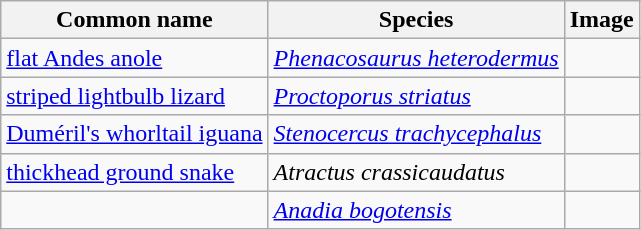<table class="wikitable sortable mw-collapsible">
<tr>
<th>Common name</th>
<th>Species</th>
<th>Image</th>
</tr>
<tr>
<td><a href='#'>flat Andes anole</a></td>
<td><em><a href='#'>Phenacosaurus heterodermus</a></em></td>
<td></td>
</tr>
<tr>
<td><a href='#'>striped lightbulb lizard</a></td>
<td><em><a href='#'>Proctoporus striatus</a></em></td>
<td></td>
</tr>
<tr>
<td><a href='#'>Duméril's whorltail iguana</a></td>
<td><em><a href='#'>Stenocercus trachycephalus</a></em></td>
<td></td>
</tr>
<tr>
<td><a href='#'>thickhead ground snake</a></td>
<td><em>Atractus crassicaudatus</em></td>
<td></td>
</tr>
<tr>
<td></td>
<td><em><a href='#'>Anadia bogotensis</a></em></td>
<td></td>
</tr>
</table>
